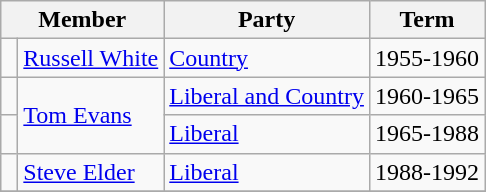<table class="wikitable">
<tr>
<th colspan="2">Member</th>
<th>Party</th>
<th>Term</th>
</tr>
<tr>
<td> </td>
<td><a href='#'>Russell White</a></td>
<td><a href='#'>Country</a></td>
<td>1955-1960</td>
</tr>
<tr>
<td> </td>
<td rowspan="2"><a href='#'>Tom Evans</a></td>
<td><a href='#'>Liberal and Country</a></td>
<td>1960-1965</td>
</tr>
<tr>
<td> </td>
<td><a href='#'>Liberal</a></td>
<td>1965-1988</td>
</tr>
<tr>
<td> </td>
<td><a href='#'>Steve Elder</a></td>
<td><a href='#'>Liberal</a></td>
<td>1988-1992</td>
</tr>
<tr>
</tr>
</table>
